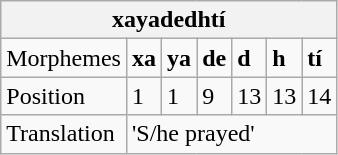<table class="wikitable">
<tr>
<th colspan="7">xayadedhtí</th>
</tr>
<tr>
<td>Morphemes</td>
<td><strong>xa</strong></td>
<td><strong>ya</strong></td>
<td><strong>de</strong></td>
<td><strong>d</strong></td>
<td><strong>h</strong></td>
<td><strong>tí</strong></td>
</tr>
<tr>
<td>Position</td>
<td>1</td>
<td>1</td>
<td>9</td>
<td>13</td>
<td>13</td>
<td>14</td>
</tr>
<tr>
<td>Translation</td>
<td colspan="6">'S/he prayed'</td>
</tr>
</table>
